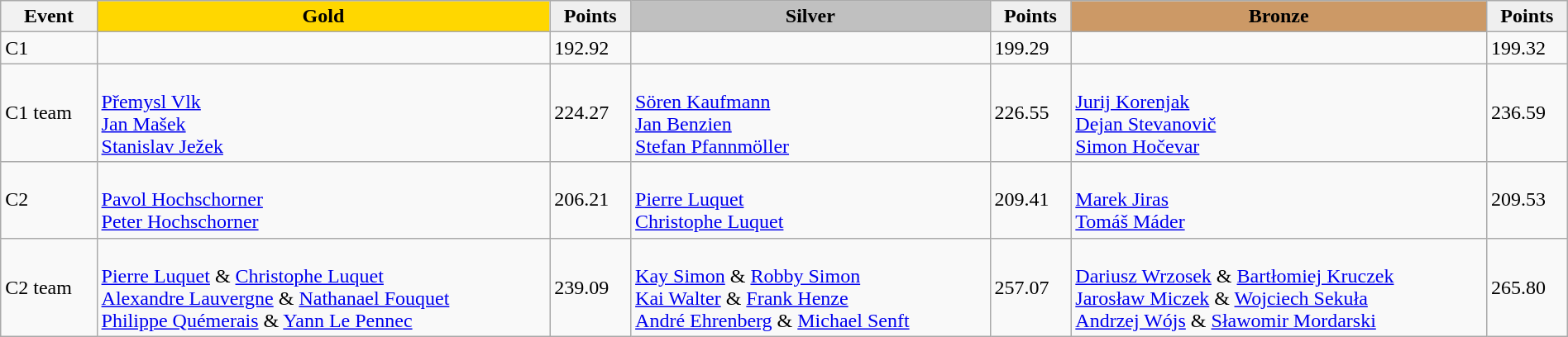<table class="wikitable" width=100%>
<tr>
<th>Event</th>
<td align=center bgcolor="gold"><strong>Gold</strong></td>
<td align=center bgcolor="EFEFEF"><strong>Points</strong></td>
<td align=center bgcolor="silver"><strong>Silver</strong></td>
<td align=center bgcolor="EFEFEF"><strong>Points</strong></td>
<td align=center bgcolor="CC9966"><strong>Bronze</strong></td>
<td align=center bgcolor="EFEFEF"><strong>Points</strong></td>
</tr>
<tr>
<td>C1</td>
<td></td>
<td>192.92</td>
<td></td>
<td>199.29</td>
<td></td>
<td>199.32</td>
</tr>
<tr>
<td>C1 team</td>
<td><br><a href='#'>Přemysl Vlk</a><br><a href='#'>Jan Mašek</a><br><a href='#'>Stanislav Ježek</a></td>
<td>224.27</td>
<td><br><a href='#'>Sören Kaufmann</a><br><a href='#'>Jan Benzien</a><br><a href='#'>Stefan Pfannmöller</a></td>
<td>226.55</td>
<td><br><a href='#'>Jurij Korenjak</a><br><a href='#'>Dejan Stevanovič</a><br><a href='#'>Simon Hočevar</a></td>
<td>236.59</td>
</tr>
<tr>
<td>C2</td>
<td><br><a href='#'>Pavol Hochschorner</a><br><a href='#'>Peter Hochschorner</a></td>
<td>206.21</td>
<td><br><a href='#'>Pierre Luquet</a><br><a href='#'>Christophe Luquet</a></td>
<td>209.41</td>
<td><br><a href='#'>Marek Jiras</a><br><a href='#'>Tomáš Máder</a></td>
<td>209.53</td>
</tr>
<tr>
<td>C2 team</td>
<td><br><a href='#'>Pierre Luquet</a> & <a href='#'>Christophe Luquet</a><br><a href='#'>Alexandre Lauvergne</a> & <a href='#'>Nathanael Fouquet</a><br><a href='#'>Philippe Quémerais</a> & <a href='#'>Yann Le Pennec</a></td>
<td>239.09</td>
<td><br><a href='#'>Kay Simon</a> & <a href='#'>Robby Simon</a><br><a href='#'>Kai Walter</a> & <a href='#'>Frank Henze</a><br><a href='#'>André Ehrenberg</a> & <a href='#'>Michael Senft</a></td>
<td>257.07</td>
<td><br><a href='#'>Dariusz Wrzosek</a> & <a href='#'>Bartłomiej Kruczek</a><br><a href='#'>Jarosław Miczek</a> & <a href='#'>Wojciech Sekuła</a><br><a href='#'>Andrzej Wójs</a> & <a href='#'>Sławomir Mordarski</a></td>
<td>265.80</td>
</tr>
</table>
